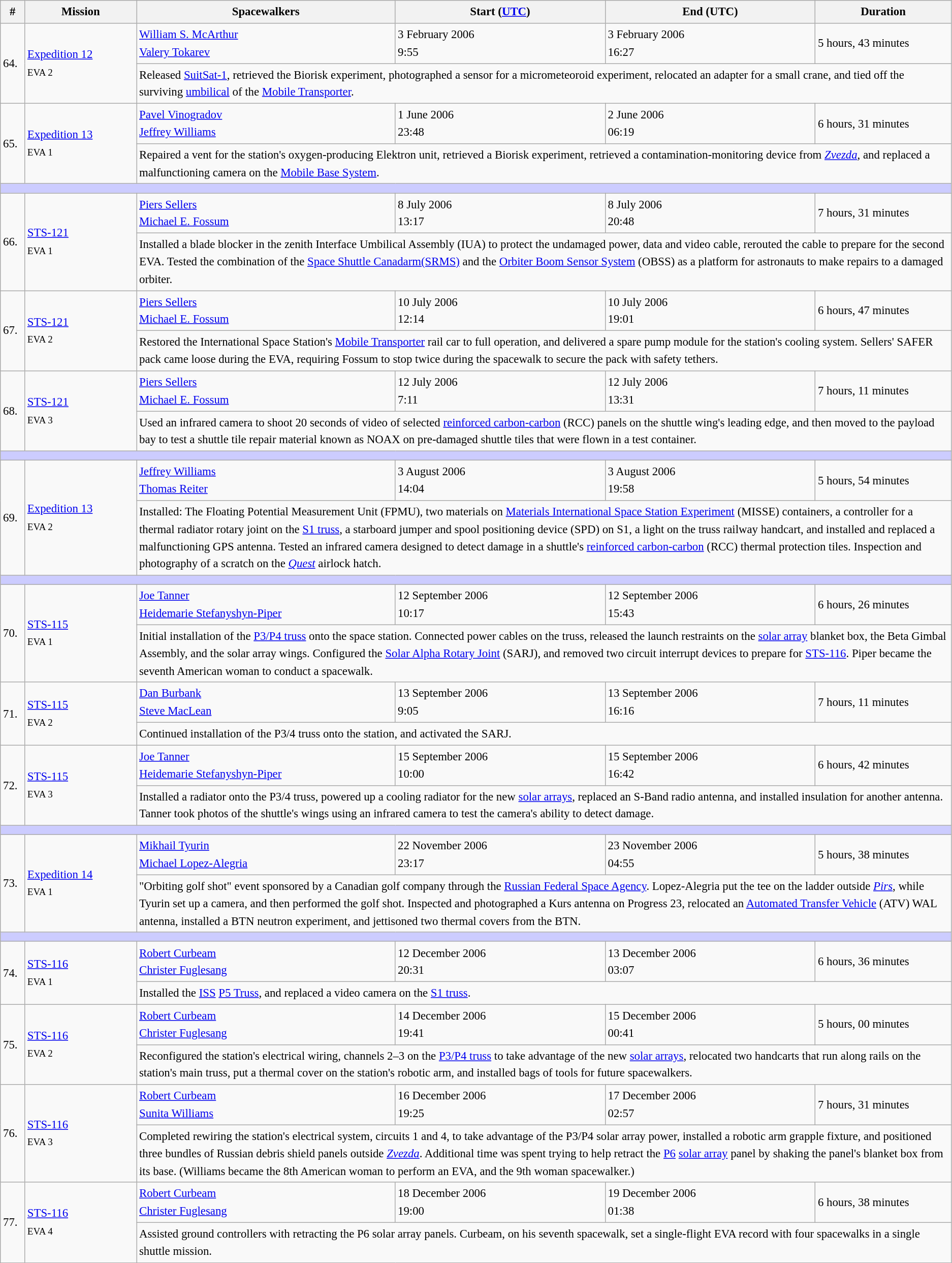<table class="wikitable sortable sticky-header" style="font-size:0.95em; line-height:1.5em;">
<tr>
<th scope="col" width="25">#</th>
<th scope="col" width="142">Mission</th>
<th scope="col" width="340">Spacewalkers</th>
<th scope="col" width="275">Start (<a href='#'>UTC</a>)</th>
<th scope="col" width="275">End (UTC)</th>
<th scope="col" width="175">Duration</th>
</tr>
<tr>
<td scope="row" rowspan=2>64.</td>
<td rowspan=2><a href='#'>Expedition 12</a><br><small>EVA 2</small><br></td>
<td> <a href='#'>William S. McArthur</a><br> <a href='#'>Valery Tokarev</a></td>
<td>3 February 2006<br>9:55</td>
<td>3 February 2006<br>16:27</td>
<td>5 hours, 43 minutes</td>
</tr>
<tr>
<td colspan=4>Released <a href='#'>SuitSat-1</a>, retrieved the Biorisk experiment, photographed a sensor for a micrometeoroid experiment, relocated an adapter for a small crane, and tied off the surviving <a href='#'>umbilical</a> of the <a href='#'>Mobile Transporter</a>.</td>
</tr>
<tr>
<td rowspan=2>65.</td>
<td rowspan=2><a href='#'>Expedition 13</a><br><small>EVA 1</small><br></td>
<td> <a href='#'>Pavel Vinogradov</a><br> <a href='#'>Jeffrey Williams</a></td>
<td>1 June 2006<br>23:48</td>
<td>2 June 2006<br>06:19</td>
<td>6 hours, 31 minutes</td>
</tr>
<tr>
<td colspan=4>Repaired a vent for the station's oxygen-producing Elektron unit, retrieved a Biorisk experiment, retrieved a contamination-monitoring device from <a href='#'><em>Zvezda</em></a>, and replaced a malfunctioning camera on the <a href='#'>Mobile Base System</a>.</td>
</tr>
<tr>
<td colspan=7 bgcolor=#ccccff height="5px"></td>
</tr>
<tr>
<td scope="row" rowspan=2>66.</td>
<td rowspan=2><a href='#'>STS-121</a><br><small>EVA 1</small></td>
<td> <a href='#'>Piers Sellers</a><br> <a href='#'>Michael E. Fossum</a></td>
<td>8 July 2006<br>13:17</td>
<td>8 July 2006<br>20:48</td>
<td>7 hours, 31 minutes</td>
</tr>
<tr>
<td colspan=4>Installed a blade blocker in the zenith Interface Umbilical Assembly (IUA) to protect the undamaged power, data and video cable, rerouted the cable to prepare for the second EVA. Tested the combination of the <a href='#'>Space Shuttle Canadarm(SRMS)</a> and the <a href='#'>Orbiter Boom Sensor System</a> (OBSS) as a platform for astronauts to make repairs to a damaged orbiter.</td>
</tr>
<tr>
<td scope="row" rowspan=2>67.</td>
<td rowspan=2><a href='#'>STS-121</a><br><small>EVA 2</small></td>
<td> <a href='#'>Piers Sellers</a><br> <a href='#'>Michael E. Fossum</a></td>
<td>10 July 2006<br>12:14</td>
<td>10 July 2006<br>19:01</td>
<td>6 hours, 47 minutes</td>
</tr>
<tr>
<td colspan=4>Restored the International Space Station's <a href='#'>Mobile Transporter</a> rail car to full operation, and delivered a spare pump module for the station's cooling system. Sellers' SAFER pack came loose during the EVA, requiring Fossum to stop twice during the spacewalk to secure the pack with safety tethers.</td>
</tr>
<tr>
<td rowspan=2>68.</td>
<td rowspan=2><a href='#'>STS-121</a><br><small>EVA 3</small></td>
<td> <a href='#'>Piers Sellers</a><br> <a href='#'>Michael E. Fossum</a></td>
<td>12 July 2006<br>7:11</td>
<td>12 July 2006<br>13:31</td>
<td>7 hours, 11 minutes</td>
</tr>
<tr>
<td colspan=4>Used an infrared camera to shoot 20 seconds of video of selected <a href='#'>reinforced carbon-carbon</a> (RCC) panels on the shuttle wing's leading edge, and then moved to the payload bay to test a shuttle tile repair material known as NOAX on pre-damaged shuttle tiles that were flown in a test container.</td>
</tr>
<tr>
<td colspan=7 bgcolor=#ccccff height="5px"></td>
</tr>
<tr>
<td rowspan=2>69.</td>
<td rowspan=2><a href='#'>Expedition 13</a><br><small>EVA 2</small></td>
<td> <a href='#'>Jeffrey Williams</a><br> <a href='#'>Thomas Reiter</a></td>
<td>3 August 2006<br>14:04</td>
<td>3 August 2006<br>19:58</td>
<td>5 hours, 54 minutes</td>
</tr>
<tr>
<td colspan=4>Installed: The Floating Potential Measurement Unit (FPMU), two materials on <a href='#'>Materials International Space Station Experiment</a> (MISSE) containers, a controller for a thermal radiator rotary joint on the <a href='#'>S1 truss</a>, a starboard jumper and spool positioning device (SPD) on S1, a light on the truss railway handcart, and installed and replaced a malfunctioning GPS antenna. Tested an infrared camera designed to detect damage in a shuttle's <a href='#'>reinforced carbon-carbon</a> (RCC) thermal protection tiles. Inspection and photography of a scratch on the <a href='#'><em>Quest</em></a> airlock hatch.</td>
</tr>
<tr>
<td colspan=7 bgcolor=#ccccff height="5px"></td>
</tr>
<tr>
<td scope="row" rowspan=2>70.</td>
<td rowspan=2><a href='#'>STS-115</a><br><small>EVA 1</small></td>
<td> <a href='#'>Joe Tanner</a><br> <a href='#'>Heidemarie Stefanyshyn-Piper</a></td>
<td>12 September 2006<br>10:17</td>
<td>12 September 2006<br>15:43</td>
<td>6 hours, 26 minutes</td>
</tr>
<tr>
<td colspan=4>Initial installation of the <a href='#'>P3/P4 truss</a> onto the space station. Connected power cables on the truss, released the launch restraints on the <a href='#'>solar array</a> blanket box, the Beta Gimbal Assembly, and the solar array wings. Configured the <a href='#'>Solar Alpha Rotary Joint</a> (SARJ), and removed two circuit interrupt devices to prepare for <a href='#'>STS-116</a>. Piper became the seventh American woman to conduct a spacewalk.</td>
</tr>
<tr>
<td scope="row" rowspan=2>71.</td>
<td rowspan=2><a href='#'>STS-115</a><br><small>EVA 2</small></td>
<td> <a href='#'>Dan Burbank</a><br> <a href='#'>Steve MacLean</a></td>
<td>13 September 2006<br>9:05</td>
<td>13 September 2006<br>16:16</td>
<td>7 hours, 11 minutes</td>
</tr>
<tr>
<td colspan=4>Continued installation of the P3/4 truss onto the station, and activated the SARJ.</td>
</tr>
<tr>
<td rowspan=2>72.</td>
<td rowspan=2><a href='#'>STS-115</a><br><small>EVA 3</small></td>
<td> <a href='#'>Joe Tanner</a><br> <a href='#'>Heidemarie Stefanyshyn-Piper</a></td>
<td>15 September 2006<br>10:00</td>
<td>15 September 2006<br>16:42</td>
<td>6 hours, 42 minutes</td>
</tr>
<tr>
<td colspan=4>Installed a radiator onto the P3/4 truss, powered up a cooling radiator for the new <a href='#'>solar arrays</a>, replaced an S-Band radio antenna, and installed insulation for another antenna. Tanner took photos of the shuttle's wings using an infrared camera to test the camera's ability to detect damage.</td>
</tr>
<tr>
<td colspan=7 bgcolor=#ccccff height="5px"></td>
</tr>
<tr>
<td rowspan=2>73.</td>
<td rowspan=2><a href='#'>Expedition 14</a><br><small>EVA 1</small><br></td>
<td> <a href='#'>Mikhail Tyurin</a><br> <a href='#'>Michael Lopez-Alegria</a></td>
<td>22 November 2006<br>23:17</td>
<td>23 November 2006<br>04:55</td>
<td>5 hours, 38 minutes</td>
</tr>
<tr>
<td colspan=4>"Orbiting golf shot" event sponsored by a Canadian golf company through the <a href='#'>Russian Federal Space Agency</a>. Lopez-Alegria put the tee on the ladder outside <a href='#'><em>Pirs</em></a>, while Tyurin set up a camera, and then performed the golf shot. Inspected and photographed a Kurs antenna on Progress 23, relocated an <a href='#'>Automated Transfer Vehicle</a> (ATV) WAL antenna, installed a BTN neutron experiment, and jettisoned two thermal covers from the BTN.</td>
</tr>
<tr>
<td colspan=7 bgcolor=#ccccff height="5px"></td>
</tr>
<tr>
<td scope="row" rowspan=2>74.</td>
<td rowspan=2><a href='#'>STS-116</a><br><small>EVA 1</small></td>
<td> <a href='#'>Robert Curbeam</a><br> <a href='#'>Christer Fuglesang</a></td>
<td>12 December 2006<br>20:31</td>
<td>13 December 2006<br>03:07</td>
<td>6 hours, 36 minutes</td>
</tr>
<tr>
<td colspan=4>Installed the <a href='#'>ISS</a> <a href='#'>P5 Truss</a>, and replaced a video camera on the <a href='#'>S1 truss</a>.</td>
</tr>
<tr>
<td scope="row" rowspan=2>75.</td>
<td rowspan=2><a href='#'>STS-116</a><br><small>EVA 2</small></td>
<td> <a href='#'>Robert Curbeam</a><br> <a href='#'>Christer Fuglesang</a></td>
<td>14 December 2006<br>19:41</td>
<td>15 December 2006<br>00:41</td>
<td>5 hours, 00 minutes</td>
</tr>
<tr>
<td colspan=4>Reconfigured the station's electrical wiring, channels 2–3 on the <a href='#'>P3/P4 truss</a> to take advantage of the new <a href='#'>solar arrays</a>, relocated two handcarts that run along rails on the station's main truss, put a thermal cover on the station's robotic arm, and installed bags of tools for future spacewalkers.</td>
</tr>
<tr>
<td scope="row" rowspan=2>76.</td>
<td rowspan=2><a href='#'>STS-116</a><br><small>EVA 3</small></td>
<td> <a href='#'>Robert Curbeam</a><br> <a href='#'>Sunita Williams</a></td>
<td>16 December 2006<br>19:25</td>
<td>17 December 2006<br>02:57</td>
<td>7 hours, 31 minutes</td>
</tr>
<tr>
<td colspan=4>Completed rewiring the station's electrical system, circuits 1 and 4, to take advantage of the P3/P4 solar array power, installed a robotic arm grapple fixture, and positioned three bundles of Russian debris shield panels outside <a href='#'><em>Zvezda</em></a>. Additional time was spent trying to help retract the <a href='#'>P6</a> <a href='#'>solar array</a> panel by shaking the panel's blanket box from its base. (Williams became the 8th American woman to perform an EVA, and the 9th woman spacewalker.)</td>
</tr>
<tr>
<td scope="row" rowspan=2>77.</td>
<td rowspan=2><a href='#'>STS-116</a><br><small>EVA 4</small></td>
<td> <a href='#'>Robert Curbeam</a><br> <a href='#'>Christer Fuglesang</a></td>
<td>18 December 2006<br>19:00</td>
<td>19 December 2006<br>01:38</td>
<td>6 hours, 38 minutes</td>
</tr>
<tr>
<td colspan=4>Assisted ground controllers with retracting the P6 solar array panels. Curbeam, on his seventh spacewalk, set a single-flight EVA record with four spacewalks in a single shuttle mission.</td>
</tr>
</table>
